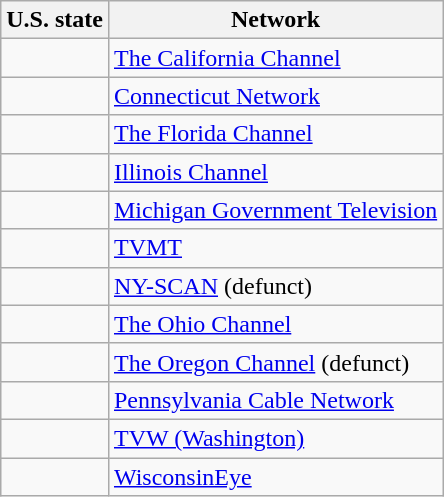<table class="wikitable">
<tr>
<th>U.S. state</th>
<th>Network</th>
</tr>
<tr>
<td></td>
<td><a href='#'>The California Channel</a></td>
</tr>
<tr>
<td></td>
<td><a href='#'>Connecticut Network</a></td>
</tr>
<tr>
<td></td>
<td><a href='#'>The Florida Channel</a></td>
</tr>
<tr>
<td></td>
<td><a href='#'>Illinois Channel</a></td>
</tr>
<tr>
<td></td>
<td><a href='#'>Michigan Government Television</a></td>
</tr>
<tr>
<td></td>
<td><a href='#'>TVMT</a></td>
</tr>
<tr>
<td></td>
<td><a href='#'>NY-SCAN</a> (defunct)</td>
</tr>
<tr>
<td></td>
<td><a href='#'>The Ohio Channel</a></td>
</tr>
<tr>
<td></td>
<td><a href='#'>The Oregon Channel</a> (defunct)</td>
</tr>
<tr>
<td></td>
<td><a href='#'>Pennsylvania Cable Network</a></td>
</tr>
<tr>
<td></td>
<td><a href='#'>TVW (Washington)</a></td>
</tr>
<tr>
<td></td>
<td><a href='#'>WisconsinEye</a></td>
</tr>
</table>
